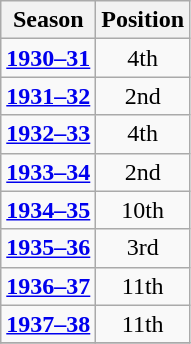<table class="wikitable" style="text-align:center;">
<tr>
<th><strong>Season</strong></th>
<th><strong>Position</strong></th>
</tr>
<tr --->
<td><strong><a href='#'>1930–31</a></strong></td>
<td>4th</td>
</tr>
<tr --->
<td><strong><a href='#'>1931–32</a></strong></td>
<td>2nd</td>
</tr>
<tr --->
<td><strong><a href='#'>1932–33</a></strong></td>
<td>4th</td>
</tr>
<tr --->
<td><strong><a href='#'>1933–34</a></strong></td>
<td>2nd</td>
</tr>
<tr --->
<td><strong><a href='#'>1934–35</a></strong></td>
<td>10th</td>
</tr>
<tr --->
<td><strong><a href='#'>1935–36</a></strong></td>
<td>3rd</td>
</tr>
<tr --->
<td><strong><a href='#'>1936–37</a></strong></td>
<td>11th</td>
</tr>
<tr --->
<td><strong><a href='#'>1937–38</a></strong></td>
<td>11th</td>
</tr>
<tr --->
</tr>
</table>
